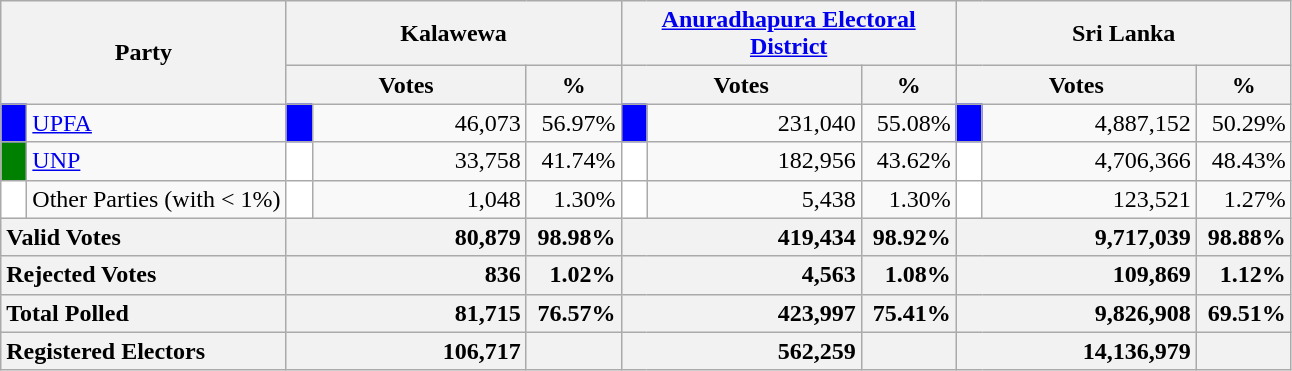<table class="wikitable">
<tr>
<th colspan="2" width="144px"rowspan="2">Party</th>
<th colspan="3" width="216px">Kalawewa</th>
<th colspan="3" width="216px"><a href='#'>Anuradhapura Electoral District</a></th>
<th colspan="3" width="216px">Sri Lanka</th>
</tr>
<tr>
<th colspan="2" width="144px">Votes</th>
<th>%</th>
<th colspan="2" width="144px">Votes</th>
<th>%</th>
<th colspan="2" width="144px">Votes</th>
<th>%</th>
</tr>
<tr>
<td style="background-color:blue;" width="10px"></td>
<td style="text-align:left;"><a href='#'>UPFA</a></td>
<td style="background-color:blue;" width="10px"></td>
<td style="text-align:right;">46,073</td>
<td style="text-align:right;">56.97%</td>
<td style="background-color:blue;" width="10px"></td>
<td style="text-align:right;">231,040</td>
<td style="text-align:right;">55.08%</td>
<td style="background-color:blue;" width="10px"></td>
<td style="text-align:right;">4,887,152</td>
<td style="text-align:right;">50.29%</td>
</tr>
<tr>
<td style="background-color:green;" width="10px"></td>
<td style="text-align:left;"><a href='#'>UNP</a></td>
<td style="background-color:white;" width="10px"></td>
<td style="text-align:right;">33,758</td>
<td style="text-align:right;">41.74%</td>
<td style="background-color:white;" width="10px"></td>
<td style="text-align:right;">182,956</td>
<td style="text-align:right;">43.62%</td>
<td style="background-color:white;" width="10px"></td>
<td style="text-align:right;">4,706,366</td>
<td style="text-align:right;">48.43%</td>
</tr>
<tr>
<td style="background-color:white;" width="10px"></td>
<td style="text-align:left;">Other Parties (with < 1%)</td>
<td style="background-color:white;" width="10px"></td>
<td style="text-align:right;">1,048</td>
<td style="text-align:right;">1.30%</td>
<td style="background-color:white;" width="10px"></td>
<td style="text-align:right;">5,438</td>
<td style="text-align:right;">1.30%</td>
<td style="background-color:white;" width="10px"></td>
<td style="text-align:right;">123,521</td>
<td style="text-align:right;">1.27%</td>
</tr>
<tr>
<th colspan="2" width="144px"style="text-align:left;">Valid Votes</th>
<th style="text-align:right;"colspan="2" width="144px">80,879</th>
<th style="text-align:right;">98.98%</th>
<th style="text-align:right;"colspan="2" width="144px">419,434</th>
<th style="text-align:right;">98.92%</th>
<th style="text-align:right;"colspan="2" width="144px">9,717,039</th>
<th style="text-align:right;">98.88%</th>
</tr>
<tr>
<th colspan="2" width="144px"style="text-align:left;">Rejected Votes</th>
<th style="text-align:right;"colspan="2" width="144px">836</th>
<th style="text-align:right;">1.02%</th>
<th style="text-align:right;"colspan="2" width="144px">4,563</th>
<th style="text-align:right;">1.08%</th>
<th style="text-align:right;"colspan="2" width="144px">109,869</th>
<th style="text-align:right;">1.12%</th>
</tr>
<tr>
<th colspan="2" width="144px"style="text-align:left;">Total Polled</th>
<th style="text-align:right;"colspan="2" width="144px">81,715</th>
<th style="text-align:right;">76.57%</th>
<th style="text-align:right;"colspan="2" width="144px">423,997</th>
<th style="text-align:right;">75.41%</th>
<th style="text-align:right;"colspan="2" width="144px">9,826,908</th>
<th style="text-align:right;">69.51%</th>
</tr>
<tr>
<th colspan="2" width="144px"style="text-align:left;">Registered Electors</th>
<th style="text-align:right;"colspan="2" width="144px">106,717</th>
<th></th>
<th style="text-align:right;"colspan="2" width="144px">562,259</th>
<th></th>
<th style="text-align:right;"colspan="2" width="144px">14,136,979</th>
<th></th>
</tr>
</table>
